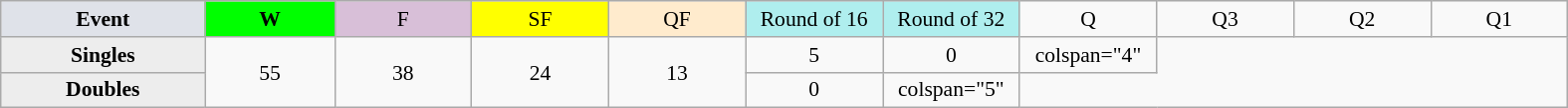<table class=wikitable style=font-size:90%;text-align:center>
<tr>
<td style="width:130px; background:#dfe2e9;"><strong>Event</strong></td>
<td style="width:80px; background:lime;"><strong>W</strong></td>
<td style="width:85px; background:thistle;">F</td>
<td style="width:85px; background:#ff0;">SF</td>
<td style="width:85px; background:#ffebcd;">QF</td>
<td style="width:85px; background:#afeeee;">Round of 16</td>
<td style="width:85px; background:#afeeee;">Round of 32</td>
<td width=85>Q</td>
<td width=85>Q3</td>
<td width=85>Q2</td>
<td width=85>Q1</td>
</tr>
<tr>
<th style="background:#ededed;">Singles</th>
<td rowspan=2>55</td>
<td rowspan=2>38</td>
<td rowspan=2>24</td>
<td rowspan=2>13</td>
<td>5</td>
<td>0</td>
<td>colspan="4" </td>
</tr>
<tr>
<th style="background:#ededed;">Doubles</th>
<td>0</td>
<td>colspan="5" </td>
</tr>
</table>
